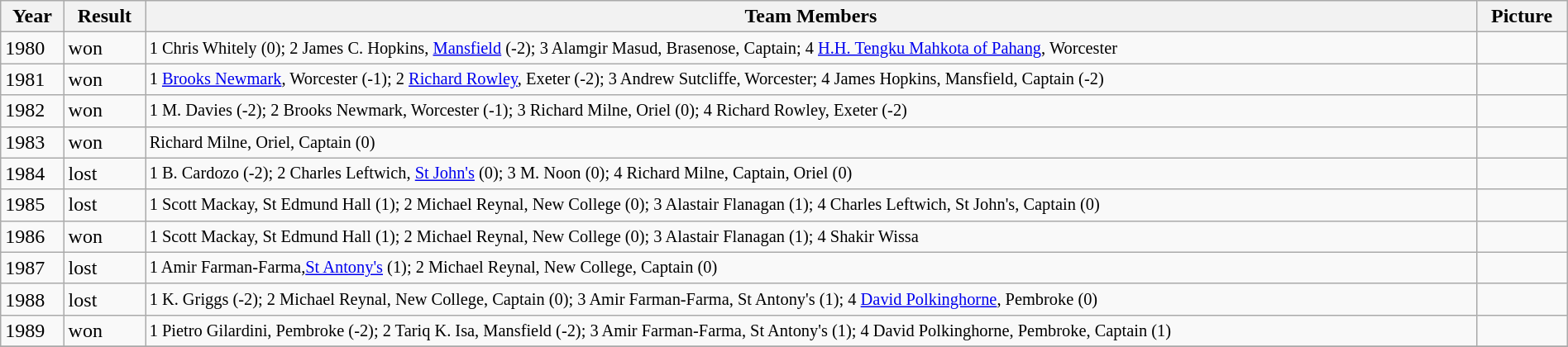<table class="wikitable" width="100%">
<tr>
<th>Year</th>
<th>Result</th>
<th>Team Members</th>
<th>Picture</th>
</tr>
<tr>
<td>1980</td>
<td>won</td>
<td style="font-size:85%">1 Chris Whitely (0); 2 James C. Hopkins, <a href='#'>Mansfield</a> (-2); 3 Alamgir Masud, Brasenose, Captain; 4 <a href='#'>H.H. Tengku Mahkota of Pahang</a>, Worcester</td>
<td></td>
</tr>
<tr>
<td>1981</td>
<td>won</td>
<td style="font-size:85%">1 <a href='#'>Brooks Newmark</a>, Worcester (-1); 2 <a href='#'>Richard Rowley</a>, Exeter (-2); 3 Andrew Sutcliffe, Worcester; 4 James Hopkins, Mansfield, Captain (-2)</td>
<td></td>
</tr>
<tr>
<td>1982</td>
<td>won</td>
<td style="font-size:85%">1 M. Davies (-2); 2 Brooks Newmark, Worcester (-1); 3 Richard Milne, Oriel (0); 4 Richard Rowley, Exeter (-2)</td>
<td></td>
</tr>
<tr>
<td>1983</td>
<td>won</td>
<td style="font-size:85%">Richard Milne, Oriel, Captain (0)</td>
<td></td>
</tr>
<tr>
<td>1984</td>
<td>lost</td>
<td style="font-size:85%">1 B. Cardozo (-2); 2 Charles Leftwich, <a href='#'>St John's</a> (0); 3 M. Noon (0); 4 Richard Milne, Captain, Oriel (0)</td>
<td></td>
</tr>
<tr>
<td>1985</td>
<td>lost</td>
<td style="font-size:85%">1 Scott Mackay, St Edmund Hall (1); 2 Michael Reynal, New College (0); 3 Alastair Flanagan (1); 4 Charles Leftwich, St John's, Captain (0)</td>
<td></td>
</tr>
<tr>
<td>1986</td>
<td>won</td>
<td style="font-size:85%">1 Scott Mackay, St Edmund Hall (1); 2 Michael Reynal, New College (0); 3 Alastair Flanagan (1); 4 Shakir Wissa</td>
<td></td>
</tr>
<tr>
<td>1987</td>
<td>lost</td>
<td style="font-size:85%">1 Amir Farman-Farma,<a href='#'>St Antony's</a> (1); 2 Michael Reynal, New College, Captain (0)</td>
<td></td>
</tr>
<tr>
<td>1988</td>
<td>lost</td>
<td style="font-size:85%">1 K. Griggs (-2); 2 Michael Reynal, New College, Captain (0); 3 Amir Farman-Farma, St Antony's (1); 4 <a href='#'>David Polkinghorne</a>, Pembroke (0)</td>
<td></td>
</tr>
<tr>
<td>1989</td>
<td>won</td>
<td style="font-size:85%">1 Pietro Gilardini, Pembroke (-2); 2 Tariq K. Isa, Mansfield (-2); 3 Amir Farman-Farma, St Antony's (1); 4 David Polkinghorne, Pembroke, Captain (1)</td>
<td></td>
</tr>
<tr>
</tr>
</table>
